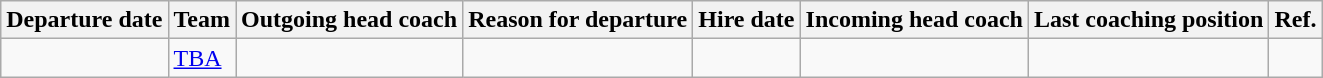<table class="wikitable sortable">
<tr>
<th>Departure date</th>
<th>Team</th>
<th>Outgoing head coach</th>
<th>Reason for departure</th>
<th>Hire date</th>
<th>Incoming head coach</th>
<th class="unsortable">Last coaching position</th>
<th class="unsortable">Ref.</th>
</tr>
<tr>
<td align=center></td>
<td><a href='#'>TBA</a></td>
<td></td>
<td></td>
<td></td>
<td></td>
<td></td>
<td></td>
</tr>
</table>
